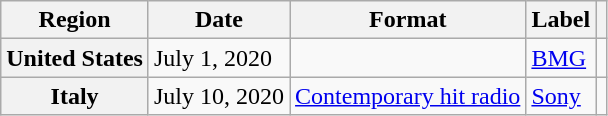<table class="wikitable plainrowheaders">
<tr>
<th scope="col">Region</th>
<th scope="col">Date</th>
<th scope="col">Format</th>
<th scope="col">Label</th>
<th scope="col"></th>
</tr>
<tr>
<th scope="row">United States</th>
<td>July 1, 2020</td>
<td></td>
<td><a href='#'>BMG</a></td>
<td style="text-align:center;"></td>
</tr>
<tr>
<th scope="row">Italy</th>
<td>July 10, 2020</td>
<td><a href='#'>Contemporary hit radio</a></td>
<td><a href='#'>Sony</a></td>
<td style="text-align:center;"></td>
</tr>
</table>
